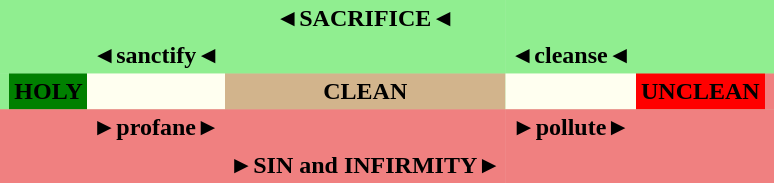<table class="wikitable" align=right style="text-align:center; border:1px white;">
<tr style="border:1px white; background:Lightgreen;">
<td style="border:1px white; background:Lightgreen;"></td>
<td style="border:1px white; background:Lightgreen;"></td>
<td style="border:1px white; background:Lightgreen;"></td>
<td style="border:1px white; background:Lightgreen;"><strong>◄SACRIFICE◄</strong></td>
<td style="border:1px white; background:Lightgreen;"></td>
<td style="border:1px white; background:Lightgreen;"></td>
<td style="border:1px white; background:Lightgreen;"></td>
</tr>
<tr style="border:1px white; background:Lightgreen;" |>
<td style="border:1px white; background:Lightgreen;"></td>
<td style="border:1px white; background:Lightgreen;"></td>
<td style="border:1px white; background:Lightgreen;"><strong>◄sanctify◄</strong></td>
<td style="border:1px white; background:Lightgreen;"></td>
<td style="border:1px white; background:Lightgreen;"><strong>◄cleanse◄</strong></td>
<td style="border:1px white; background:Lightgreen;"></td>
<td style="border:1px white; background:Lightgreen;"></td>
</tr>
<tr style="border:1px white; background:Lightgreen;" |>
<td style="border:1px white; background:Lightgreen;"></td>
<td style="border:1px white; background:green;"><strong>HOLY</strong></td>
<td style="border:1px white; background:Ivory;"></td>
<td style="border:1px white; background:tan;"><strong>CLEAN</strong></td>
<td style="border:1px white; background:Ivory;"></td>
<td style="border:1px white; background:red;"><strong>UNCLEAN</strong></td>
<td style="border:1px white; background:Lightcoral;"></td>
</tr>
<tr style="border:1px white; background:Lightcoral;" |>
<td style="border:1px white; background:Lightcoral;"></td>
<td style="border:1px white; background:Lightcoral;"></td>
<td style="border:1px white; background:Lightcoral;"><strong>►profane►</strong></td>
<td style="border:1px white; background:Lightcoral;"></td>
<td style="border:1px white; background:Lightcoral;"><strong>►pollute►</strong></td>
<td style="border:1px white; background:Lightcoral;"></td>
<td style="border:1px white; background:Lightcoral;"></td>
</tr>
<tr style="border:1px white; background:Lightcoral;" |>
<td style="border:1px white; background:Lightcoral;"></td>
<td style="border:1px white; background:Lightcoral;"></td>
<td style="border:1px white; background:Lightcoral;"></td>
<td style="border:1px white; background:Lightcoral;"><strong>►SIN and INFIRMITY►</strong></td>
<td style="border:1px white; background:Lightcoral;"></td>
<td style="border:1px white; background:Lightcoral;"></td>
<td style="border:1px white; background:Lightcoral;"></td>
</tr>
</table>
